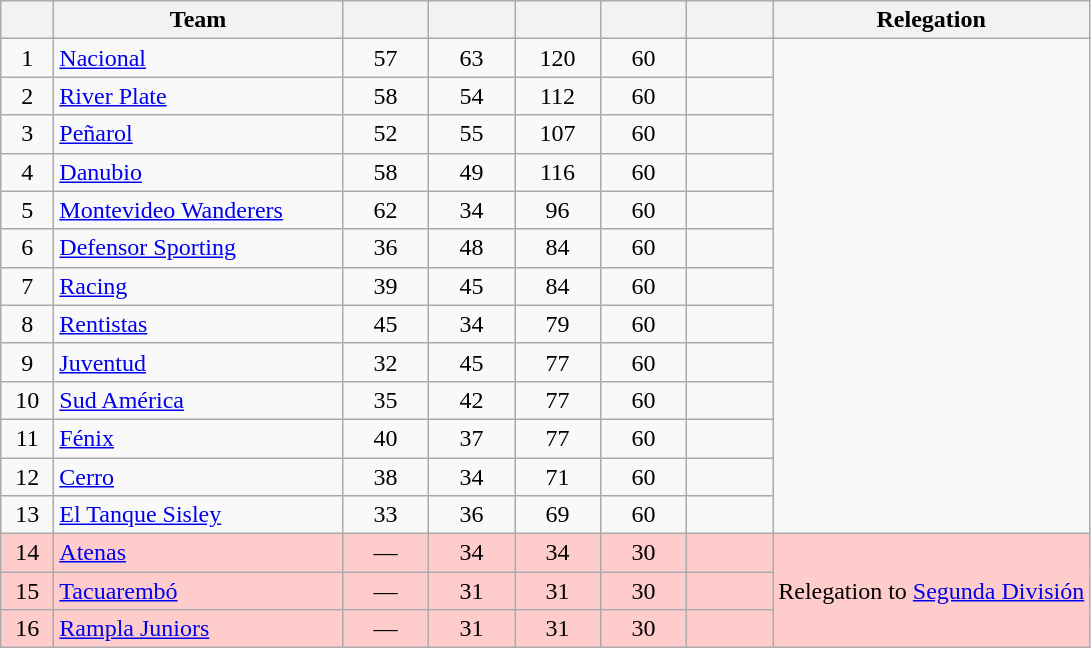<table class="wikitable" style="text-align: center;">
<tr>
<th width=28><br></th>
<th width=185>Team</th>
<th width=50></th>
<th width=50></th>
<th width=50></th>
<th width=50></th>
<th width=50><br></th>
<th>Relegation</th>
</tr>
<tr>
<td>1</td>
<td align="left"><a href='#'>Nacional</a></td>
<td>57</td>
<td>63</td>
<td>120</td>
<td>60</td>
<td><strong></strong></td>
</tr>
<tr>
<td>2</td>
<td align="left"><a href='#'>River Plate</a></td>
<td>58</td>
<td>54</td>
<td>112</td>
<td>60</td>
<td><strong></strong></td>
</tr>
<tr>
<td>3</td>
<td align="left"><a href='#'>Peñarol</a></td>
<td>52</td>
<td>55</td>
<td>107</td>
<td>60</td>
<td><strong></strong></td>
</tr>
<tr>
<td>4</td>
<td align="left"><a href='#'>Danubio</a></td>
<td>58</td>
<td>49</td>
<td>116</td>
<td>60</td>
<td><strong></strong></td>
</tr>
<tr>
<td>5</td>
<td align="left"><a href='#'>Montevideo Wanderers</a></td>
<td>62</td>
<td>34</td>
<td>96</td>
<td>60</td>
<td><strong></strong></td>
</tr>
<tr>
<td>6</td>
<td align="left"><a href='#'>Defensor Sporting</a></td>
<td>36</td>
<td>48</td>
<td>84</td>
<td>60</td>
<td><strong></strong></td>
</tr>
<tr>
<td>7</td>
<td align="left"><a href='#'>Racing</a></td>
<td>39</td>
<td>45</td>
<td>84</td>
<td>60</td>
<td><strong></strong></td>
</tr>
<tr>
<td>8</td>
<td align="left"><a href='#'>Rentistas</a></td>
<td>45</td>
<td>34</td>
<td>79</td>
<td>60</td>
<td><strong></strong></td>
</tr>
<tr>
<td>9</td>
<td align="left"><a href='#'>Juventud</a></td>
<td>32</td>
<td>45</td>
<td>77</td>
<td>60</td>
<td><strong></strong></td>
</tr>
<tr>
<td>10</td>
<td align="left"><a href='#'>Sud América</a></td>
<td>35</td>
<td>42</td>
<td>77</td>
<td>60</td>
<td><strong></strong></td>
</tr>
<tr>
<td>11</td>
<td align="left"><a href='#'>Fénix</a></td>
<td>40</td>
<td>37</td>
<td>77</td>
<td>60</td>
<td><strong></strong></td>
</tr>
<tr>
<td>12</td>
<td align="left"><a href='#'>Cerro</a></td>
<td>38</td>
<td>34</td>
<td>71</td>
<td>60</td>
<td><strong></strong></td>
</tr>
<tr>
<td>13</td>
<td align="left"><a href='#'>El Tanque Sisley</a></td>
<td>33</td>
<td>36</td>
<td>69</td>
<td>60</td>
<td><strong></strong></td>
</tr>
<tr bgcolor=#FFCCCC>
<td>14</td>
<td align="left"><a href='#'>Atenas</a></td>
<td>—</td>
<td>34</td>
<td>34</td>
<td>30</td>
<td><strong></strong></td>
<td rowspan="3">Relegation to <a href='#'>Segunda División</a></td>
</tr>
<tr bgcolor=#FFCCCC>
<td>15</td>
<td align="left"><a href='#'>Tacuarembó</a></td>
<td>—</td>
<td>31</td>
<td>31</td>
<td>30</td>
<td><strong></strong></td>
</tr>
<tr bgcolor=#FFCCCC>
<td>16</td>
<td align="left"><a href='#'>Rampla Juniors</a></td>
<td>—</td>
<td>31</td>
<td>31</td>
<td>30</td>
<td><strong></strong></td>
</tr>
</table>
